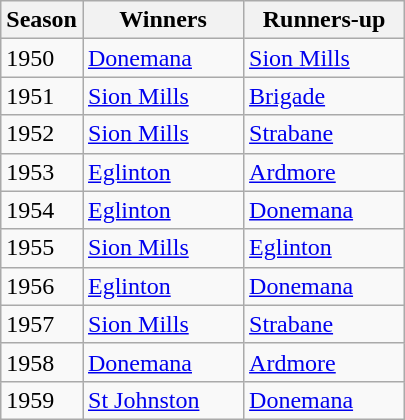<table class="wikitable">
<tr>
<th>Season</th>
<th width="100">Winners</th>
<th width="100">Runners-up</th>
</tr>
<tr>
<td>1950</td>
<td><a href='#'>Donemana</a></td>
<td><a href='#'>Sion Mills</a></td>
</tr>
<tr>
<td>1951</td>
<td><a href='#'>Sion Mills</a></td>
<td><a href='#'>Brigade</a></td>
</tr>
<tr>
<td>1952</td>
<td><a href='#'>Sion Mills</a></td>
<td><a href='#'>Strabane</a></td>
</tr>
<tr>
<td>1953</td>
<td><a href='#'>Eglinton</a></td>
<td><a href='#'>Ardmore</a></td>
</tr>
<tr>
<td>1954</td>
<td><a href='#'>Eglinton</a></td>
<td><a href='#'>Donemana</a></td>
</tr>
<tr>
<td>1955</td>
<td><a href='#'>Sion Mills</a></td>
<td><a href='#'>Eglinton</a></td>
</tr>
<tr>
<td>1956</td>
<td><a href='#'>Eglinton</a></td>
<td><a href='#'>Donemana</a></td>
</tr>
<tr>
<td>1957</td>
<td><a href='#'>Sion Mills</a></td>
<td><a href='#'>Strabane</a></td>
</tr>
<tr>
<td>1958</td>
<td><a href='#'>Donemana</a></td>
<td><a href='#'>Ardmore</a></td>
</tr>
<tr>
<td>1959</td>
<td><a href='#'>St Johnston</a></td>
<td><a href='#'>Donemana</a></td>
</tr>
</table>
